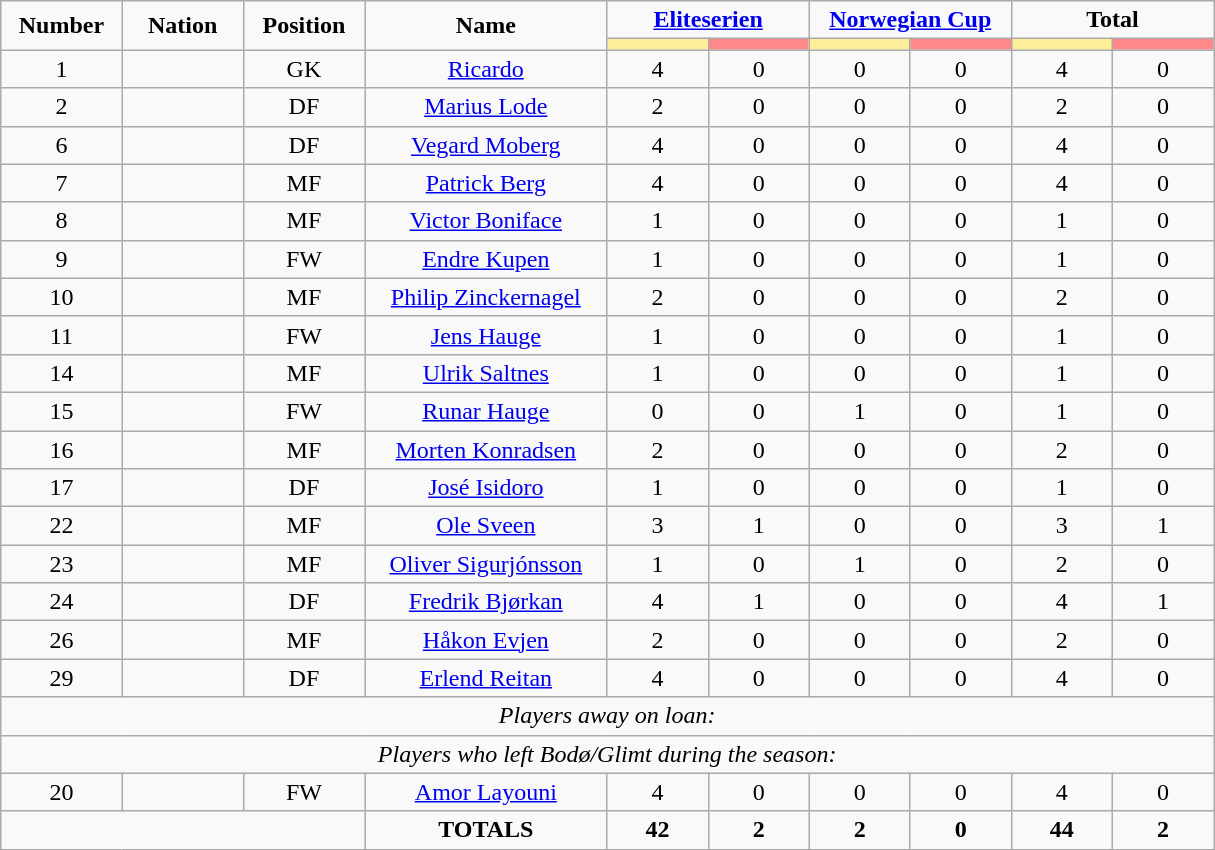<table class="wikitable" style="font-size: 100%; text-align: center;">
<tr>
<td rowspan="2" width="10%" align="center"><strong>Number</strong></td>
<td rowspan="2" width="10%" align="center"><strong>Nation</strong></td>
<td rowspan="2" width="10%" align="center"><strong>Position</strong></td>
<td rowspan="2" width="20%" align="center"><strong>Name</strong></td>
<td colspan="2" align="center"><strong><a href='#'>Eliteserien</a></strong></td>
<td colspan="2" align="center"><strong><a href='#'>Norwegian Cup</a></strong></td>
<td colspan="2" align="center"><strong>Total</strong></td>
</tr>
<tr>
<th width=60 style="background: #FFEE99"></th>
<th width=60 style="background: #FF8888"></th>
<th width=60 style="background: #FFEE99"></th>
<th width=60 style="background: #FF8888"></th>
<th width=60 style="background: #FFEE99"></th>
<th width=60 style="background: #FF8888"></th>
</tr>
<tr>
<td>1</td>
<td></td>
<td>GK</td>
<td><a href='#'>Ricardo</a></td>
<td>4</td>
<td>0</td>
<td>0</td>
<td>0</td>
<td>4</td>
<td>0</td>
</tr>
<tr>
<td>2</td>
<td></td>
<td>DF</td>
<td><a href='#'>Marius Lode</a></td>
<td>2</td>
<td>0</td>
<td>0</td>
<td>0</td>
<td>2</td>
<td>0</td>
</tr>
<tr>
<td>6</td>
<td></td>
<td>DF</td>
<td><a href='#'>Vegard Moberg</a></td>
<td>4</td>
<td>0</td>
<td>0</td>
<td>0</td>
<td>4</td>
<td>0</td>
</tr>
<tr>
<td>7</td>
<td></td>
<td>MF</td>
<td><a href='#'>Patrick Berg</a></td>
<td>4</td>
<td>0</td>
<td>0</td>
<td>0</td>
<td>4</td>
<td>0</td>
</tr>
<tr>
<td>8</td>
<td></td>
<td>MF</td>
<td><a href='#'>Victor Boniface</a></td>
<td>1</td>
<td>0</td>
<td>0</td>
<td>0</td>
<td>1</td>
<td>0</td>
</tr>
<tr>
<td>9</td>
<td></td>
<td>FW</td>
<td><a href='#'>Endre Kupen</a></td>
<td>1</td>
<td>0</td>
<td>0</td>
<td>0</td>
<td>1</td>
<td>0</td>
</tr>
<tr>
<td>10</td>
<td></td>
<td>MF</td>
<td><a href='#'>Philip Zinckernagel</a></td>
<td>2</td>
<td>0</td>
<td>0</td>
<td>0</td>
<td>2</td>
<td>0</td>
</tr>
<tr>
<td>11</td>
<td></td>
<td>FW</td>
<td><a href='#'>Jens Hauge</a></td>
<td>1</td>
<td>0</td>
<td>0</td>
<td>0</td>
<td>1</td>
<td>0</td>
</tr>
<tr>
<td>14</td>
<td></td>
<td>MF</td>
<td><a href='#'>Ulrik Saltnes</a></td>
<td>1</td>
<td>0</td>
<td>0</td>
<td>0</td>
<td>1</td>
<td>0</td>
</tr>
<tr>
<td>15</td>
<td></td>
<td>FW</td>
<td><a href='#'>Runar Hauge</a></td>
<td>0</td>
<td>0</td>
<td>1</td>
<td>0</td>
<td>1</td>
<td>0</td>
</tr>
<tr>
<td>16</td>
<td></td>
<td>MF</td>
<td><a href='#'>Morten Konradsen</a></td>
<td>2</td>
<td>0</td>
<td>0</td>
<td>0</td>
<td>2</td>
<td>0</td>
</tr>
<tr>
<td>17</td>
<td></td>
<td>DF</td>
<td><a href='#'>José Isidoro</a></td>
<td>1</td>
<td>0</td>
<td>0</td>
<td>0</td>
<td>1</td>
<td>0</td>
</tr>
<tr>
<td>22</td>
<td></td>
<td>MF</td>
<td><a href='#'>Ole Sveen</a></td>
<td>3</td>
<td>1</td>
<td>0</td>
<td>0</td>
<td>3</td>
<td>1</td>
</tr>
<tr>
<td>23</td>
<td></td>
<td>MF</td>
<td><a href='#'>Oliver Sigurjónsson</a></td>
<td>1</td>
<td>0</td>
<td>1</td>
<td>0</td>
<td>2</td>
<td>0</td>
</tr>
<tr>
<td>24</td>
<td></td>
<td>DF</td>
<td><a href='#'>Fredrik Bjørkan</a></td>
<td>4</td>
<td>1</td>
<td>0</td>
<td>0</td>
<td>4</td>
<td>1</td>
</tr>
<tr>
<td>26</td>
<td></td>
<td>MF</td>
<td><a href='#'>Håkon Evjen</a></td>
<td>2</td>
<td>0</td>
<td>0</td>
<td>0</td>
<td>2</td>
<td>0</td>
</tr>
<tr>
<td>29</td>
<td></td>
<td>DF</td>
<td><a href='#'>Erlend Reitan</a></td>
<td>4</td>
<td>0</td>
<td>0</td>
<td>0</td>
<td>4</td>
<td>0</td>
</tr>
<tr>
<td colspan="14"><em>Players away on loan:</em></td>
</tr>
<tr>
<td colspan="14"><em>Players who left Bodø/Glimt during the season:</em></td>
</tr>
<tr>
<td>20</td>
<td></td>
<td>FW</td>
<td><a href='#'>Amor Layouni</a></td>
<td>4</td>
<td>0</td>
<td>0</td>
<td>0</td>
<td>4</td>
<td>0</td>
</tr>
<tr>
<td colspan="3"></td>
<td><strong>TOTALS</strong></td>
<td><strong>42</strong></td>
<td><strong>2</strong></td>
<td><strong>2</strong></td>
<td><strong>0</strong></td>
<td><strong>44</strong></td>
<td><strong>2</strong></td>
</tr>
</table>
